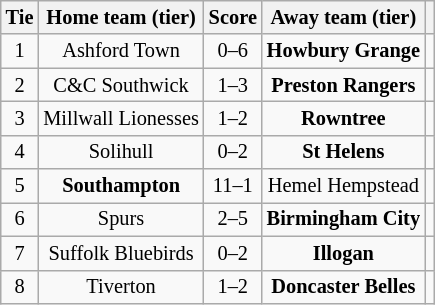<table class="wikitable" style="text-align:center; font-size:85%">
<tr>
<th>Tie</th>
<th>Home team (tier)</th>
<th>Score</th>
<th>Away team (tier)</th>
<th></th>
</tr>
<tr>
<td align="center">1</td>
<td>Ashford Town</td>
<td align="center">0–6</td>
<td><strong>Howbury Grange</strong></td>
<td></td>
</tr>
<tr>
<td align="center">2</td>
<td>C&C Southwick</td>
<td align="center">1–3</td>
<td><strong>Preston Rangers</strong></td>
<td></td>
</tr>
<tr>
<td align="center">3</td>
<td>Millwall Lionesses</td>
<td align="center">1–2</td>
<td><strong>Rowntree</strong></td>
<td></td>
</tr>
<tr>
<td align="center">4</td>
<td>Solihull</td>
<td align="center">0–2</td>
<td><strong>St Helens</strong></td>
<td></td>
</tr>
<tr>
<td align="center">5</td>
<td><strong>Southampton</strong></td>
<td align="center">11–1</td>
<td>Hemel Hempstead</td>
<td></td>
</tr>
<tr>
<td align="center">6</td>
<td>Spurs</td>
<td align="center">2–5</td>
<td><strong>Birmingham City</strong></td>
<td></td>
</tr>
<tr>
<td align="center">7</td>
<td>Suffolk Bluebirds</td>
<td align="center">0–2</td>
<td><strong>Illogan</strong></td>
<td></td>
</tr>
<tr>
<td align="center">8</td>
<td>Tiverton</td>
<td align="center">1–2</td>
<td><strong>Doncaster Belles</strong></td>
<td></td>
</tr>
</table>
